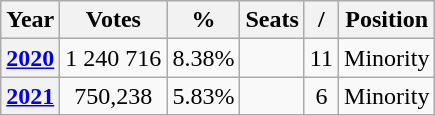<table class="wikitable" style="text-align:center">
<tr>
<th>Year</th>
<th><strong>Votes</strong></th>
<th><strong>%</strong></th>
<th><strong>Seats</strong></th>
<th>/</th>
<th>Position</th>
</tr>
<tr>
<th><a href='#'>2020</a></th>
<td>1 240 716</td>
<td>8.38%</td>
<td></td>
<td> 11</td>
<td>Minority</td>
</tr>
<tr>
<th><a href='#'>2021</a></th>
<td>750,238</td>
<td>5.83%</td>
<td></td>
<td> 6</td>
<td>Minority</td>
</tr>
</table>
